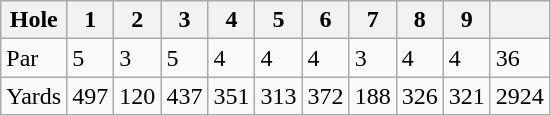<table class="wikitable">
<tr>
<th>Hole</th>
<th>1</th>
<th>2</th>
<th>3</th>
<th>4</th>
<th>5</th>
<th>6</th>
<th>7</th>
<th>8</th>
<th>9</th>
<th></th>
</tr>
<tr>
<td>Par</td>
<td>5</td>
<td>3</td>
<td>5</td>
<td>4</td>
<td>4</td>
<td>4</td>
<td>3</td>
<td>4</td>
<td>4</td>
<td>36</td>
</tr>
<tr>
<td>Yards</td>
<td>497</td>
<td>120</td>
<td>437</td>
<td>351</td>
<td>313</td>
<td>372</td>
<td>188</td>
<td>326</td>
<td>321</td>
<td>2924</td>
</tr>
</table>
